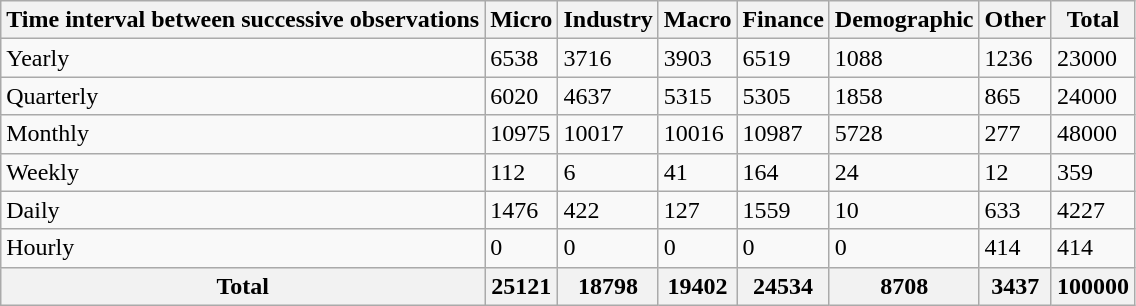<table class="wikitable sortable">
<tr>
<th>Time interval between successive observations</th>
<th>Micro</th>
<th>Industry</th>
<th>Macro</th>
<th>Finance</th>
<th>Demographic</th>
<th>Other</th>
<th>Total</th>
</tr>
<tr>
<td>Yearly</td>
<td>6538</td>
<td>3716</td>
<td>3903</td>
<td>6519</td>
<td>1088</td>
<td>1236</td>
<td>23000</td>
</tr>
<tr>
<td>Quarterly</td>
<td>6020</td>
<td>4637</td>
<td>5315</td>
<td>5305</td>
<td>1858</td>
<td>865</td>
<td>24000</td>
</tr>
<tr>
<td>Monthly</td>
<td>10975</td>
<td>10017</td>
<td>10016</td>
<td>10987</td>
<td>5728</td>
<td>277</td>
<td>48000</td>
</tr>
<tr>
<td>Weekly</td>
<td>112</td>
<td>6</td>
<td>41</td>
<td>164</td>
<td>24</td>
<td>12</td>
<td>359</td>
</tr>
<tr>
<td>Daily</td>
<td>1476</td>
<td>422</td>
<td>127</td>
<td>1559</td>
<td>10</td>
<td>633</td>
<td>4227</td>
</tr>
<tr>
<td>Hourly</td>
<td>0</td>
<td>0</td>
<td>0</td>
<td>0</td>
<td>0</td>
<td>414</td>
<td>414</td>
</tr>
<tr>
<th>Total</th>
<th>25121</th>
<th>18798</th>
<th>19402</th>
<th>24534</th>
<th>8708</th>
<th>3437</th>
<th>100000</th>
</tr>
</table>
